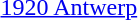<table>
<tr>
<td><a href='#'>1920 Antwerp</a><br></td>
<td></td>
<td></td>
<td></td>
</tr>
</table>
